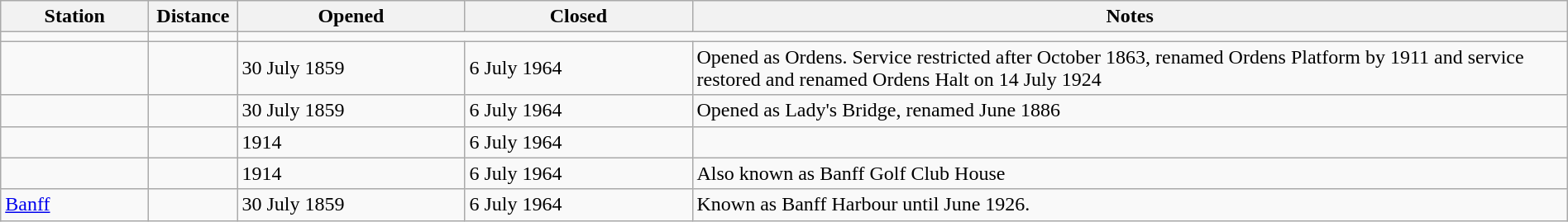<table class="wikitable" style="width:100%; margin-right:0;">
<tr>
<th scope="col" style="width:7em; text-align:center;">Station</th>
<th scope="col" style="width:4em; text-align:center;">Distance</th>
<th scope="col" style="width:11em;">Opened</th>
<th scope="col" style="width:11em;">Closed</th>
<th scope="col" class="unsortable">Notes</th>
</tr>
<tr>
<td></td>
<td></td>
<td colspan=3><strong></strong></td>
</tr>
<tr>
<td></td>
<td></td>
<td>30 July 1859</td>
<td>6 July 1964</td>
<td>Opened as Ordens. Service restricted after October 1863, renamed Ordens Platform by 1911 and service restored and renamed Ordens Halt on 14 July 1924</td>
</tr>
<tr>
<td></td>
<td></td>
<td>30 July 1859</td>
<td>6 July 1964</td>
<td>Opened as Lady's Bridge, renamed June 1886</td>
</tr>
<tr>
<td></td>
<td></td>
<td>1914</td>
<td>6 July 1964</td>
<td></td>
</tr>
<tr>
<td></td>
<td></td>
<td>1914</td>
<td>6 July 1964</td>
<td>Also known as Banff Golf Club House</td>
</tr>
<tr>
<td><a href='#'>Banff</a></td>
<td></td>
<td>30 July 1859</td>
<td>6 July 1964</td>
<td>Known as Banff Harbour until June 1926.</td>
</tr>
</table>
